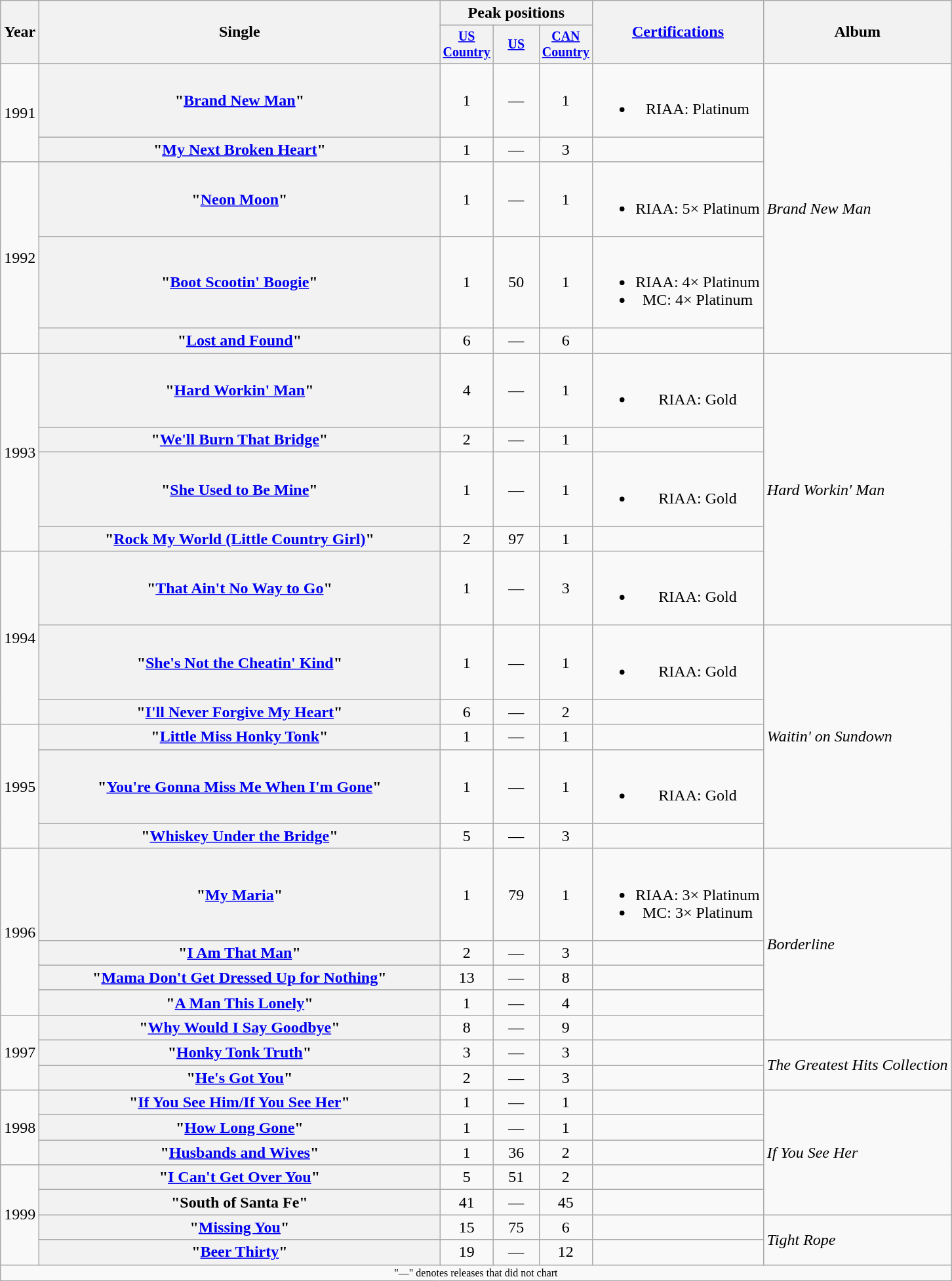<table class="wikitable plainrowheaders" style="text-align:center;">
<tr>
<th rowspan="2">Year</th>
<th rowspan="2" style="width:25em;">Single</th>
<th colspan="3">Peak positions</th>
<th rowspan="2"><a href='#'>Certifications</a></th>
<th rowspan="2">Album</th>
</tr>
<tr style="font-size:smaller;">
<th width="40"><a href='#'>US Country</a><br></th>
<th width="40"><a href='#'>US</a><br></th>
<th width="40"><a href='#'>CAN Country</a><br></th>
</tr>
<tr>
<td rowspan="2">1991</td>
<th scope="row">"<a href='#'>Brand New Man</a>"</th>
<td>1</td>
<td>—</td>
<td>1</td>
<td><br><ul><li>RIAA: Platinum</li></ul></td>
<td rowspan="5" align="left"><em>Brand New Man</em></td>
</tr>
<tr>
<th scope="row">"<a href='#'>My Next Broken Heart</a>"</th>
<td>1</td>
<td>—</td>
<td>3</td>
<td></td>
</tr>
<tr>
<td rowspan="3">1992</td>
<th scope="row">"<a href='#'>Neon Moon</a>"</th>
<td>1</td>
<td>—</td>
<td>1</td>
<td><br><ul><li>RIAA: 5× Platinum</li></ul></td>
</tr>
<tr>
<th scope="row">"<a href='#'>Boot Scootin' Boogie</a>"</th>
<td>1</td>
<td>50</td>
<td>1</td>
<td><br><ul><li>RIAA: 4× Platinum</li><li>MC: 4× Platinum</li></ul></td>
</tr>
<tr>
<th scope="row">"<a href='#'>Lost and Found</a>"</th>
<td>6</td>
<td>—</td>
<td>6</td>
<td></td>
</tr>
<tr>
<td rowspan="4">1993</td>
<th scope="row">"<a href='#'>Hard Workin' Man</a>"</th>
<td>4</td>
<td>—</td>
<td>1</td>
<td><br><ul><li>RIAA: Gold</li></ul></td>
<td rowspan="5" align="left"><em>Hard Workin' Man</em></td>
</tr>
<tr>
<th scope="row">"<a href='#'>We'll Burn That Bridge</a>"</th>
<td>2</td>
<td>—</td>
<td>1</td>
<td></td>
</tr>
<tr>
<th scope="row">"<a href='#'>She Used to Be Mine</a>"</th>
<td>1</td>
<td>—</td>
<td>1</td>
<td><br><ul><li>RIAA: Gold</li></ul></td>
</tr>
<tr>
<th scope="row">"<a href='#'>Rock My World (Little Country Girl)</a>"</th>
<td>2</td>
<td>97</td>
<td>1</td>
<td></td>
</tr>
<tr>
<td rowspan="3">1994</td>
<th scope="row">"<a href='#'>That Ain't No Way to Go</a>"</th>
<td>1</td>
<td>—</td>
<td>3</td>
<td><br><ul><li>RIAA: Gold</li></ul></td>
</tr>
<tr>
<th scope="row">"<a href='#'>She's Not the Cheatin' Kind</a>"</th>
<td>1</td>
<td>—</td>
<td>1</td>
<td><br><ul><li>RIAA: Gold</li></ul></td>
<td rowspan="5" align="left"><em>Waitin' on Sundown</em></td>
</tr>
<tr>
<th scope="row">"<a href='#'>I'll Never Forgive My Heart</a>"</th>
<td>6</td>
<td>—</td>
<td>2</td>
<td></td>
</tr>
<tr>
<td rowspan="3">1995</td>
<th scope="row">"<a href='#'>Little Miss Honky Tonk</a>"</th>
<td>1</td>
<td>—</td>
<td>1</td>
<td></td>
</tr>
<tr>
<th scope="row">"<a href='#'>You're Gonna Miss Me When I'm Gone</a>"</th>
<td>1</td>
<td>—</td>
<td>1</td>
<td><br><ul><li>RIAA: Gold</li></ul></td>
</tr>
<tr>
<th scope="row">"<a href='#'>Whiskey Under the Bridge</a>"</th>
<td>5</td>
<td>—</td>
<td>3</td>
<td></td>
</tr>
<tr>
<td rowspan="4">1996</td>
<th scope="row">"<a href='#'>My Maria</a>"</th>
<td>1</td>
<td>79</td>
<td>1</td>
<td><br><ul><li>RIAA: 3× Platinum</li><li>MC: 3× Platinum</li></ul></td>
<td rowspan="5" align="left"><em>Borderline</em></td>
</tr>
<tr>
<th scope="row">"<a href='#'>I Am That Man</a>"</th>
<td>2</td>
<td>—</td>
<td>3</td>
<td></td>
</tr>
<tr>
<th scope="row">"<a href='#'>Mama Don't Get Dressed Up for Nothing</a>"</th>
<td>13</td>
<td>—</td>
<td>8</td>
<td></td>
</tr>
<tr>
<th scope="row">"<a href='#'>A Man This Lonely</a>"</th>
<td>1</td>
<td>—</td>
<td>4</td>
<td></td>
</tr>
<tr>
<td rowspan="3">1997</td>
<th scope="row">"<a href='#'>Why Would I Say Goodbye</a>"</th>
<td>8</td>
<td>—</td>
<td>9</td>
<td></td>
</tr>
<tr>
<th scope="row">"<a href='#'>Honky Tonk Truth</a>"</th>
<td>3</td>
<td>—</td>
<td>3</td>
<td></td>
<td rowspan="2" align="left"><em>The Greatest Hits Collection</em></td>
</tr>
<tr>
<th scope="row">"<a href='#'>He's Got You</a>"</th>
<td>2</td>
<td>—</td>
<td>3</td>
<td></td>
</tr>
<tr>
<td rowspan="3">1998</td>
<th scope="row">"<a href='#'>If You See Him/If You See Her</a>" </th>
<td>1</td>
<td>—</td>
<td>1</td>
<td></td>
<td rowspan="5" align="left"><em>If You See Her</em></td>
</tr>
<tr>
<th scope="row">"<a href='#'>How Long Gone</a>"</th>
<td>1</td>
<td>—</td>
<td>1</td>
<td></td>
</tr>
<tr>
<th scope="row">"<a href='#'>Husbands and Wives</a>"</th>
<td>1</td>
<td>36</td>
<td>2</td>
<td></td>
</tr>
<tr>
<td rowspan="4">1999</td>
<th scope="row">"<a href='#'>I Can't Get Over You</a>"</th>
<td>5</td>
<td>51</td>
<td>2</td>
<td></td>
</tr>
<tr>
<th scope="row">"South of Santa Fe"</th>
<td>41</td>
<td>—</td>
<td>45</td>
<td></td>
</tr>
<tr>
<th scope="row">"<a href='#'>Missing You</a>"</th>
<td>15</td>
<td>75</td>
<td>6</td>
<td></td>
<td rowspan="2" align="left"><em>Tight Rope</em></td>
</tr>
<tr>
<th scope="row">"<a href='#'>Beer Thirty</a>"</th>
<td>19</td>
<td>—</td>
<td>12</td>
<td></td>
</tr>
<tr>
<td colspan="8" style="font-size:8pt">"—" denotes releases that did not chart</td>
</tr>
</table>
